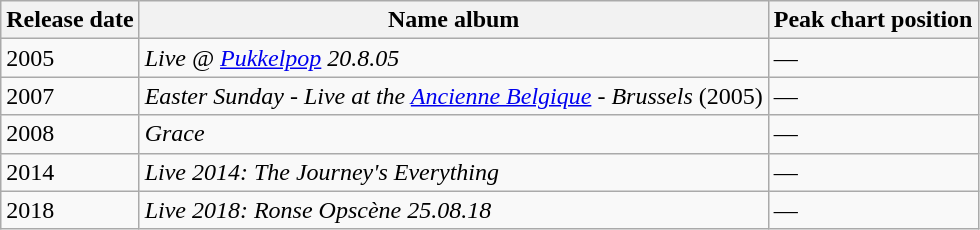<table class="wikitable">
<tr>
<th>Release date</th>
<th>Name album</th>
<th>Peak chart position</th>
</tr>
<tr>
<td>2005</td>
<td><em>Live @ <a href='#'>Pukkelpop</a> 20.8.05</em></td>
<td>—</td>
</tr>
<tr>
<td>2007</td>
<td><em>Easter Sunday - Live at the <a href='#'>Ancienne Belgique</a> - Brussels</em> (2005)</td>
<td>—</td>
</tr>
<tr>
<td>2008</td>
<td><em>Grace</em></td>
<td>—</td>
</tr>
<tr>
<td>2014</td>
<td><em>Live 2014: The Journey's Everything</em></td>
<td>—</td>
</tr>
<tr>
<td>2018</td>
<td><em>Live 2018: Ronse Opscène 25.08.18</em></td>
<td>—</td>
</tr>
</table>
